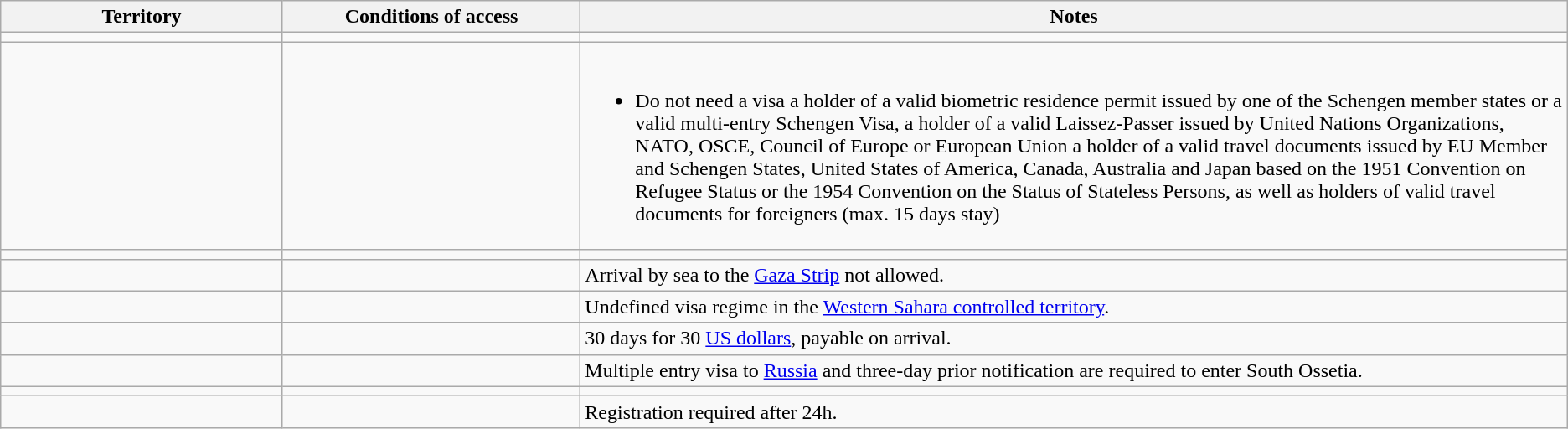<table class="wikitable" style="text-align: left; table-layout: fixed;">
<tr>
<th width="18%">Territory</th>
<th width="19%">Conditions of access</th>
<th>Notes</th>
</tr>
<tr>
<td></td>
<td></td>
<td></td>
</tr>
<tr>
<td></td>
<td></td>
<td><br><ul><li>Do not need a visa a holder of a valid biometric residence permit issued by one of the Schengen member states or a valid multi-entry Schengen Visa, a holder of a valid Laissez-Passer issued by United Nations Organizations, NATO, OSCE, Council of Europe or European Union a holder of a valid travel documents issued by EU Member and Schengen States, United States of America, Canada, Australia and Japan based on the 1951 Convention on Refugee Status or the 1954 Convention on the Status of Stateless Persons, as well as holders of valid travel documents for foreigners (max. 15 days stay)</li></ul></td>
</tr>
<tr>
<td></td>
<td></td>
<td></td>
</tr>
<tr>
<td></td>
<td></td>
<td>Arrival by sea to the <a href='#'>Gaza Strip</a> not allowed.</td>
</tr>
<tr>
<td></td>
<td></td>
<td>Undefined visa regime in the <a href='#'>Western Sahara controlled territory</a>.</td>
</tr>
<tr>
<td></td>
<td></td>
<td>30 days for 30 <a href='#'>US dollars</a>, payable on arrival.</td>
</tr>
<tr>
<td></td>
<td></td>
<td>Multiple entry visa to <a href='#'>Russia</a> and three-day prior notification are required to enter South Ossetia.</td>
</tr>
<tr>
<td></td>
<td></td>
<td></td>
</tr>
<tr>
<td></td>
<td></td>
<td>Registration required after 24h.</td>
</tr>
</table>
